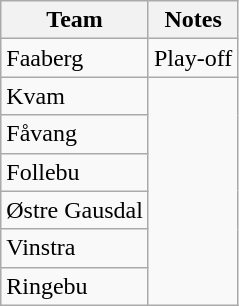<table class="wikitable">
<tr>
<th>Team</th>
<th>Notes</th>
</tr>
<tr>
<td>Faaberg</td>
<td>Play-off</td>
</tr>
<tr>
<td>Kvam</td>
</tr>
<tr>
<td>Fåvang</td>
</tr>
<tr>
<td>Follebu</td>
</tr>
<tr>
<td>Østre Gausdal</td>
</tr>
<tr>
<td>Vinstra</td>
</tr>
<tr>
<td>Ringebu</td>
</tr>
</table>
